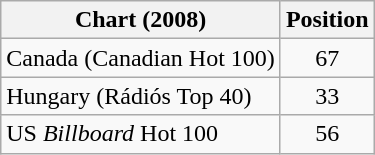<table class="wikitable sortable">
<tr>
<th>Chart (2008)</th>
<th>Position</th>
</tr>
<tr>
<td>Canada (Canadian Hot 100)</td>
<td align="center">67</td>
</tr>
<tr>
<td>Hungary (Rádiós Top 40)</td>
<td align="center">33</td>
</tr>
<tr>
<td>US <em>Billboard</em> Hot 100</td>
<td align="center">56</td>
</tr>
</table>
